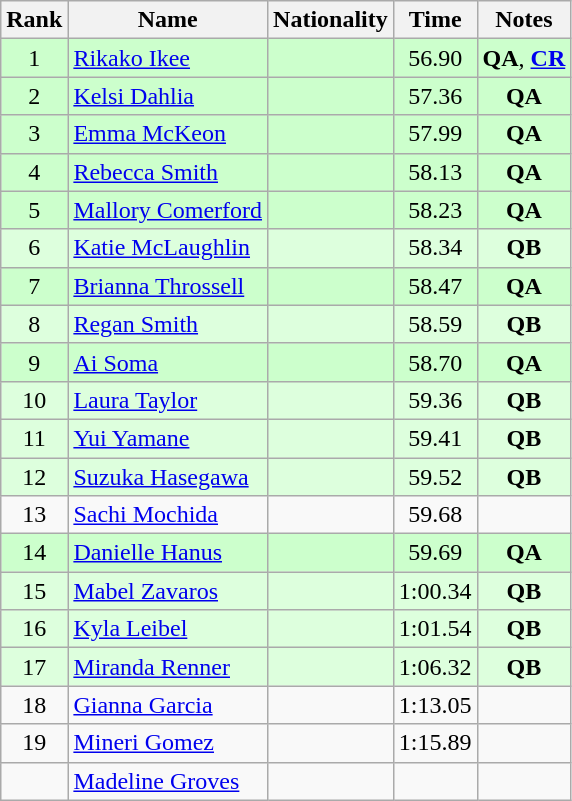<table class="wikitable sortable" style="text-align:center">
<tr>
<th>Rank</th>
<th>Name</th>
<th>Nationality</th>
<th>Time</th>
<th>Notes</th>
</tr>
<tr bgcolor=ccffcc>
<td>1</td>
<td align=left><a href='#'>Rikako Ikee</a></td>
<td align=left></td>
<td>56.90</td>
<td><strong>QA</strong>, <strong><a href='#'>CR</a></strong></td>
</tr>
<tr bgcolor=ccffcc>
<td>2</td>
<td align=left><a href='#'>Kelsi Dahlia</a></td>
<td align=left></td>
<td>57.36</td>
<td><strong>QA</strong></td>
</tr>
<tr bgcolor=ccffcc>
<td>3</td>
<td align=left><a href='#'>Emma McKeon</a></td>
<td align=left></td>
<td>57.99</td>
<td><strong>QA</strong></td>
</tr>
<tr bgcolor=ccffcc>
<td>4</td>
<td align=left><a href='#'>Rebecca Smith</a></td>
<td align=left></td>
<td>58.13</td>
<td><strong>QA</strong></td>
</tr>
<tr bgcolor=ccffcc>
<td>5</td>
<td align=left><a href='#'>Mallory Comerford</a></td>
<td align=left></td>
<td>58.23</td>
<td><strong>QA</strong></td>
</tr>
<tr bgcolor=ddffdd>
<td>6</td>
<td align=left><a href='#'>Katie McLaughlin</a></td>
<td align=left></td>
<td>58.34</td>
<td><strong>QB</strong></td>
</tr>
<tr bgcolor=ccffcc>
<td>7</td>
<td align=left><a href='#'>Brianna Throssell</a></td>
<td align=left></td>
<td>58.47</td>
<td><strong>QA</strong></td>
</tr>
<tr bgcolor=ddffdd>
<td>8</td>
<td align=left><a href='#'>Regan Smith</a></td>
<td align=left></td>
<td>58.59</td>
<td><strong>QB</strong></td>
</tr>
<tr bgcolor=ccffcc>
<td>9</td>
<td align=left><a href='#'>Ai Soma</a></td>
<td align=left></td>
<td>58.70</td>
<td><strong>QA</strong></td>
</tr>
<tr bgcolor=ddffdd>
<td>10</td>
<td align=left><a href='#'>Laura Taylor</a></td>
<td align=left></td>
<td>59.36</td>
<td><strong>QB</strong></td>
</tr>
<tr bgcolor=ddffdd>
<td>11</td>
<td align=left><a href='#'>Yui Yamane</a></td>
<td align=left></td>
<td>59.41</td>
<td><strong>QB</strong></td>
</tr>
<tr bgcolor=ddffdd>
<td>12</td>
<td align=left><a href='#'>Suzuka Hasegawa</a></td>
<td align=left></td>
<td>59.52</td>
<td><strong>QB</strong></td>
</tr>
<tr>
<td>13</td>
<td align=left><a href='#'>Sachi Mochida</a></td>
<td align=left></td>
<td>59.68</td>
<td></td>
</tr>
<tr bgcolor=ccffcc>
<td>14</td>
<td align=left><a href='#'>Danielle Hanus</a></td>
<td align=left></td>
<td>59.69</td>
<td><strong>QA</strong></td>
</tr>
<tr bgcolor=ddffdd>
<td>15</td>
<td align=left><a href='#'>Mabel Zavaros</a></td>
<td align=left></td>
<td>1:00.34</td>
<td><strong>QB</strong></td>
</tr>
<tr bgcolor=ddffdd>
<td>16</td>
<td align=left><a href='#'>Kyla Leibel</a></td>
<td align=left></td>
<td>1:01.54</td>
<td><strong>QB</strong></td>
</tr>
<tr bgcolor=ddffdd>
<td>17</td>
<td align=left><a href='#'>Miranda Renner</a></td>
<td align=left></td>
<td>1:06.32</td>
<td><strong>QB</strong></td>
</tr>
<tr>
<td>18</td>
<td align=left><a href='#'>Gianna Garcia</a></td>
<td align=left></td>
<td>1:13.05</td>
<td></td>
</tr>
<tr>
<td>19</td>
<td align=left><a href='#'>Mineri Gomez</a></td>
<td align=left></td>
<td>1:15.89</td>
<td></td>
</tr>
<tr>
<td></td>
<td align=left><a href='#'>Madeline Groves</a></td>
<td align=left></td>
<td></td>
<td></td>
</tr>
</table>
